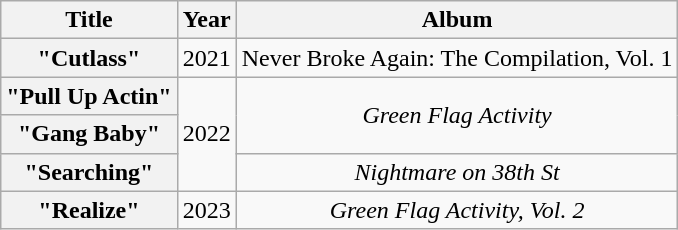<table class="wikitable plainrowheaders" style="text-align:center;">
<tr>
<th>Title</th>
<th>Year</th>
<th>Album</th>
</tr>
<tr>
<th scope="row">"Cutlass"<br></th>
<td>2021</td>
<td>Never Broke Again: The Compilation, Vol. 1</td>
</tr>
<tr>
<th scope="row">"Pull Up Actin"<br></th>
<td rowspan="3">2022</td>
<td rowspan="2"><em>Green Flag Activity</em></td>
</tr>
<tr>
<th scope="row">"Gang Baby"<br></th>
</tr>
<tr>
<th scope="row">"Searching"<br></th>
<td><em>Nightmare on 38th St</em></td>
</tr>
<tr>
<th scope="row">"Realize"<br></th>
<td>2023</td>
<td><em>Green Flag Activity, Vol. 2</em></td>
</tr>
</table>
